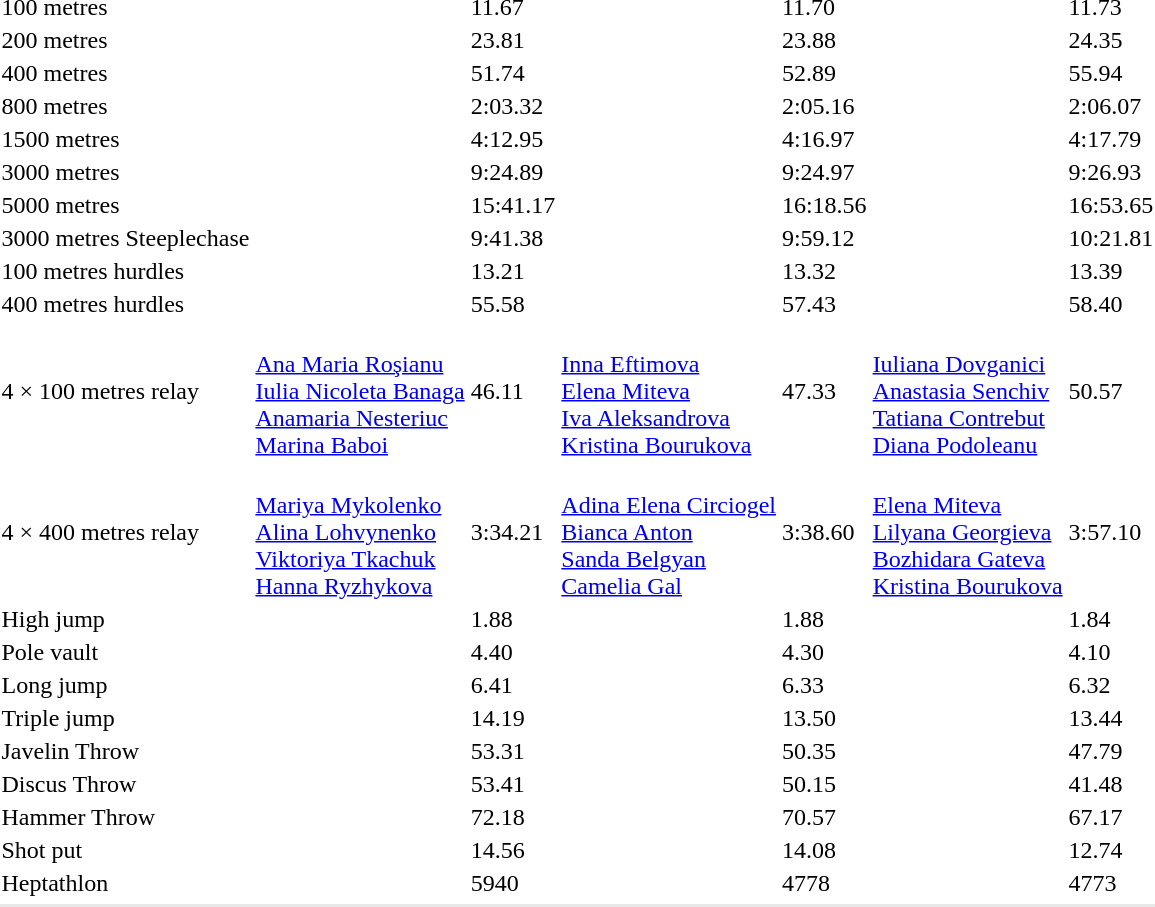<table>
<tr>
<td>100 metres</td>
<td></td>
<td>11.67</td>
<td></td>
<td>11.70</td>
<td></td>
<td>11.73</td>
</tr>
<tr>
<td>200 metres</td>
<td></td>
<td>23.81</td>
<td></td>
<td>23.88</td>
<td></td>
<td>24.35</td>
</tr>
<tr>
<td>400 metres</td>
<td></td>
<td>51.74</td>
<td></td>
<td>52.89</td>
<td></td>
<td>55.94</td>
</tr>
<tr>
<td>800 metres</td>
<td></td>
<td>2:03.32</td>
<td></td>
<td>2:05.16</td>
<td></td>
<td>2:06.07</td>
</tr>
<tr>
<td>1500 metres</td>
<td></td>
<td>4:12.95</td>
<td></td>
<td>4:16.97</td>
<td></td>
<td>4:17.79</td>
</tr>
<tr>
<td>3000 metres</td>
<td></td>
<td>9:24.89</td>
<td></td>
<td>9:24.97</td>
<td></td>
<td>9:26.93</td>
</tr>
<tr>
<td>5000 metres</td>
<td></td>
<td>15:41.17</td>
<td></td>
<td>16:18.56</td>
<td></td>
<td>16:53.65</td>
</tr>
<tr>
<td>3000 metres Steeplechase</td>
<td></td>
<td>9:41.38</td>
<td></td>
<td>9:59.12</td>
<td></td>
<td>10:21.81</td>
</tr>
<tr>
<td>100 metres hurdles</td>
<td></td>
<td>13.21</td>
<td></td>
<td>13.32</td>
<td></td>
<td>13.39</td>
</tr>
<tr>
<td>400 metres hurdles</td>
<td></td>
<td>55.58</td>
<td></td>
<td>57.43</td>
<td></td>
<td>58.40</td>
</tr>
<tr>
<td>4 × 100 metres relay</td>
<td><br><a href='#'>Ana Maria Roşianu</a><br><a href='#'>Iulia Nicoleta Banaga</a><br><a href='#'>Anamaria Nesteriuc</a><br><a href='#'>Marina Baboi</a></td>
<td>46.11</td>
<td><br><a href='#'>Inna Eftimova</a><br><a href='#'>Elena Miteva</a><br><a href='#'>Iva Aleksandrova</a><br><a href='#'>Kristina Bourukova</a></td>
<td>47.33</td>
<td><br><a href='#'>Iuliana Dovganici</a><br><a href='#'>Anastasia Senchiv</a><br><a href='#'>Tatiana Contrebut</a><br><a href='#'>Diana Podoleanu</a></td>
<td>50.57</td>
</tr>
<tr>
<td>4 × 400 metres relay</td>
<td><br><a href='#'>Mariya Mykolenko</a><br><a href='#'>Alina Lohvynenko</a><br><a href='#'>Viktoriya Tkachuk</a><br><a href='#'>Hanna Ryzhykova</a></td>
<td>3:34.21</td>
<td><br><a href='#'>Adina Elena Circiogel</a><br><a href='#'>Bianca Anton</a><br><a href='#'>Sanda Belgyan</a><br><a href='#'>Camelia Gal</a></td>
<td>3:38.60</td>
<td><br><a href='#'>Elena Miteva</a><br><a href='#'>Lilyana Georgieva</a><br><a href='#'>Bozhidara Gateva</a><br><a href='#'>Kristina Bourukova</a></td>
<td>3:57.10</td>
</tr>
<tr>
<td>High jump</td>
<td></td>
<td>1.88</td>
<td></td>
<td>1.88</td>
<td></td>
<td>1.84</td>
</tr>
<tr>
<td>Pole vault</td>
<td></td>
<td>4.40</td>
<td></td>
<td>4.30</td>
<td></td>
<td>4.10</td>
</tr>
<tr>
<td>Long jump</td>
<td></td>
<td>6.41</td>
<td></td>
<td>6.33</td>
<td></td>
<td>6.32</td>
</tr>
<tr>
<td>Triple jump</td>
<td></td>
<td>14.19</td>
<td></td>
<td>13.50</td>
<td></td>
<td>13.44</td>
</tr>
<tr>
<td>Javelin Throw</td>
<td></td>
<td>53.31</td>
<td></td>
<td>50.35</td>
<td></td>
<td>47.79</td>
</tr>
<tr>
<td>Discus Throw</td>
<td></td>
<td>53.41</td>
<td></td>
<td>50.15</td>
<td></td>
<td>41.48</td>
</tr>
<tr>
<td>Hammer Throw</td>
<td></td>
<td>72.18</td>
<td></td>
<td>70.57</td>
<td></td>
<td>67.17</td>
</tr>
<tr>
<td>Shot put</td>
<td></td>
<td>14.56</td>
<td></td>
<td>14.08</td>
<td></td>
<td>12.74</td>
</tr>
<tr>
<td>Heptathlon</td>
<td></td>
<td>5940</td>
<td></td>
<td>4778</td>
<td></td>
<td>4773</td>
</tr>
<tr>
</tr>
<tr bgcolor= e8e8e8>
<td colspan=7></td>
</tr>
</table>
